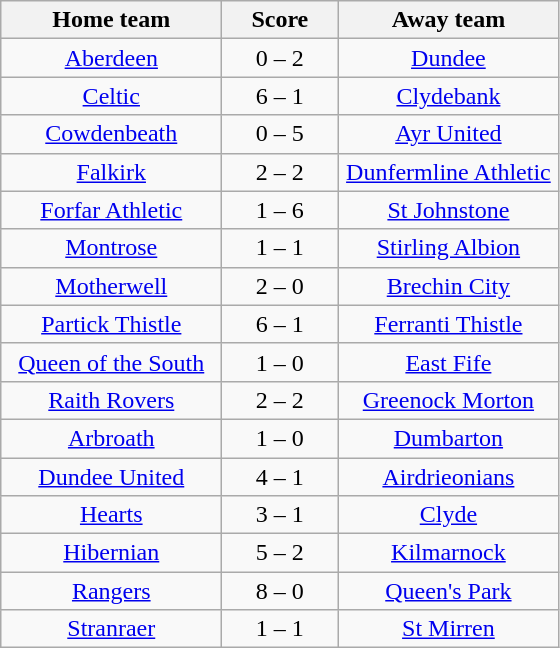<table class="wikitable" style="text-align: center">
<tr>
<th width=140>Home team</th>
<th width=70>Score</th>
<th width=140>Away team</th>
</tr>
<tr>
<td><a href='#'>Aberdeen</a></td>
<td>0 – 2</td>
<td><a href='#'>Dundee</a></td>
</tr>
<tr>
<td><a href='#'>Celtic</a></td>
<td>6 – 1</td>
<td><a href='#'>Clydebank</a></td>
</tr>
<tr>
<td><a href='#'>Cowdenbeath</a></td>
<td>0 – 5</td>
<td><a href='#'>Ayr United</a></td>
</tr>
<tr>
<td><a href='#'>Falkirk</a></td>
<td>2 – 2</td>
<td><a href='#'>Dunfermline Athletic</a></td>
</tr>
<tr>
<td><a href='#'>Forfar Athletic</a></td>
<td>1 – 6</td>
<td><a href='#'>St Johnstone</a></td>
</tr>
<tr>
<td><a href='#'>Montrose</a></td>
<td>1 – 1</td>
<td><a href='#'>Stirling Albion</a></td>
</tr>
<tr>
<td><a href='#'>Motherwell</a></td>
<td>2 – 0</td>
<td><a href='#'>Brechin City</a></td>
</tr>
<tr>
<td><a href='#'>Partick Thistle</a></td>
<td>6 – 1</td>
<td><a href='#'>Ferranti Thistle</a></td>
</tr>
<tr>
<td><a href='#'>Queen of the South</a></td>
<td>1 – 0</td>
<td><a href='#'>East Fife</a></td>
</tr>
<tr>
<td><a href='#'>Raith Rovers</a></td>
<td>2 – 2</td>
<td><a href='#'>Greenock Morton</a></td>
</tr>
<tr>
<td><a href='#'>Arbroath</a></td>
<td>1 – 0</td>
<td><a href='#'>Dumbarton</a></td>
</tr>
<tr>
<td><a href='#'>Dundee United</a></td>
<td>4 – 1</td>
<td><a href='#'>Airdrieonians</a></td>
</tr>
<tr>
<td><a href='#'>Hearts</a></td>
<td>3 – 1</td>
<td><a href='#'>Clyde</a></td>
</tr>
<tr>
<td><a href='#'>Hibernian</a></td>
<td>5 – 2</td>
<td><a href='#'>Kilmarnock</a></td>
</tr>
<tr>
<td><a href='#'>Rangers</a></td>
<td>8 – 0</td>
<td><a href='#'>Queen's Park</a></td>
</tr>
<tr>
<td><a href='#'>Stranraer</a></td>
<td>1 – 1</td>
<td><a href='#'>St Mirren</a></td>
</tr>
</table>
